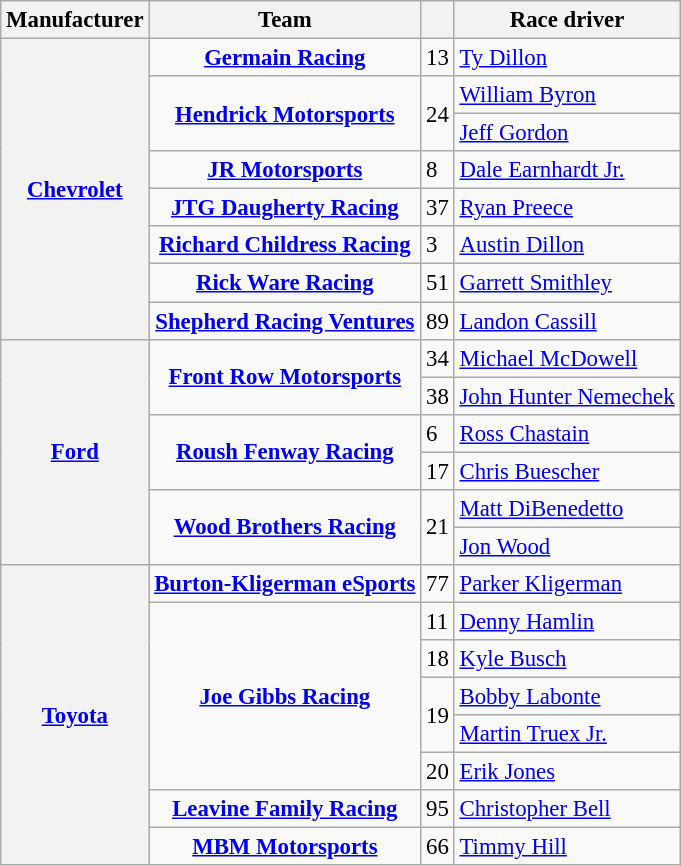<table class="wikitable" style="font-size: 95%">
<tr>
<th>Manufacturer</th>
<th>Team</th>
<th></th>
<th>Race driver</th>
</tr>
<tr>
<th rowspan=8><a href='#'>Chevrolet</a></th>
<td style="text-align:center;"><strong><a href='#'>Germain Racing</a></strong></td>
<td>13</td>
<td><a href='#'>Ty Dillon</a></td>
</tr>
<tr>
<td rowspan=2 style="text-align:center;"><strong><a href='#'>Hendrick Motorsports</a></strong></td>
<td rowspan=2>24</td>
<td><a href='#'>William Byron</a> <small></small></td>
</tr>
<tr>
<td><a href='#'>Jeff Gordon</a> <small></small></td>
</tr>
<tr>
<td style="text-align:center;"><strong><a href='#'>JR Motorsports</a></strong></td>
<td>8</td>
<td><a href='#'>Dale Earnhardt Jr.</a></td>
</tr>
<tr>
<td style="text-align:center;"><strong><a href='#'>JTG Daugherty Racing</a></strong></td>
<td>37</td>
<td><a href='#'>Ryan Preece</a></td>
</tr>
<tr>
<td style="text-align:center;"><strong><a href='#'>Richard Childress Racing</a></strong></td>
<td>3</td>
<td><a href='#'>Austin Dillon</a></td>
</tr>
<tr>
<td style="text-align:center;"><strong><a href='#'>Rick Ware Racing</a></strong></td>
<td>51</td>
<td><a href='#'>Garrett Smithley</a></td>
</tr>
<tr>
<td style="text-align:center;"><strong><a href='#'>Shepherd Racing Ventures</a></strong></td>
<td>89</td>
<td><a href='#'>Landon Cassill</a></td>
</tr>
<tr>
<th rowspan=6><a href='#'>Ford</a></th>
<td rowspan=2 style="text-align:center;"><strong><a href='#'>Front Row Motorsports</a></strong></td>
<td>34</td>
<td><a href='#'>Michael McDowell</a></td>
</tr>
<tr>
<td>38</td>
<td><a href='#'>John Hunter Nemechek</a></td>
</tr>
<tr>
<td rowspan=2 style="text-align:center;"><strong><a href='#'>Roush Fenway Racing</a></strong></td>
<td>6</td>
<td><a href='#'>Ross Chastain</a></td>
</tr>
<tr>
<td>17</td>
<td><a href='#'>Chris Buescher</a></td>
</tr>
<tr>
<td rowspan=2 style="text-align:center;"><strong><a href='#'>Wood Brothers Racing</a></strong></td>
<td rowspan=2>21</td>
<td><a href='#'>Matt DiBenedetto</a> <small></small></td>
</tr>
<tr>
<td><a href='#'>Jon Wood</a> <small></small></td>
</tr>
<tr>
<th rowspan=8><a href='#'>Toyota</a></th>
<td style="text-align:center;"><strong><a href='#'>Burton-Kligerman eSports</a></strong></td>
<td>77</td>
<td><a href='#'>Parker Kligerman</a></td>
</tr>
<tr>
<td rowspan=5 style="text-align:center;"><strong><a href='#'>Joe Gibbs Racing</a></strong></td>
<td>11</td>
<td><a href='#'>Denny Hamlin</a></td>
</tr>
<tr>
<td>18</td>
<td><a href='#'>Kyle Busch</a></td>
</tr>
<tr>
<td rowspan=2>19</td>
<td><a href='#'>Bobby Labonte</a> <small></small></td>
</tr>
<tr>
<td><a href='#'>Martin Truex Jr.</a> <small></small></td>
</tr>
<tr>
<td>20</td>
<td><a href='#'>Erik Jones</a></td>
</tr>
<tr>
<td style="text-align:center;"><strong><a href='#'>Leavine Family Racing</a></strong></td>
<td>95</td>
<td><a href='#'>Christopher Bell</a></td>
</tr>
<tr>
<td style="text-align:center;"><strong><a href='#'>MBM Motorsports</a></strong></td>
<td>66</td>
<td><a href='#'>Timmy Hill</a></td>
</tr>
</table>
